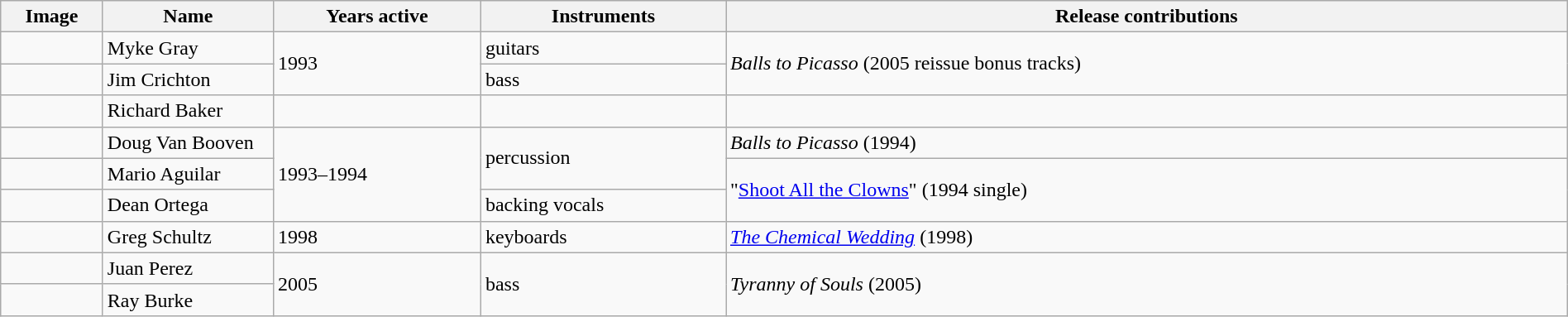<table class="wikitable" width="100%" border="1">
<tr>
<th width="75">Image</th>
<th width="130">Name</th>
<th width="160">Years active</th>
<th width="190">Instruments</th>
<th>Release contributions</th>
</tr>
<tr>
<td></td>
<td>Myke Gray</td>
<td rowspan="2">1993</td>
<td>guitars</td>
<td rowspan="2"><em>Balls to Picasso</em> (2005 reissue bonus tracks)</td>
</tr>
<tr>
<td></td>
<td>Jim Crichton</td>
<td>bass</td>
</tr>
<tr>
<td></td>
<td>Richard Baker</td>
<td></td>
<td></td>
<td></td>
</tr>
<tr>
<td></td>
<td>Doug Van Booven</td>
<td rowspan="3">1993–1994</td>
<td rowspan="2">percussion</td>
<td><em>Balls to Picasso</em> (1994)</td>
</tr>
<tr>
<td></td>
<td>Mario Aguilar</td>
<td rowspan="2">"<a href='#'>Shoot All the Clowns</a>" (1994 single)</td>
</tr>
<tr>
<td></td>
<td>Dean Ortega</td>
<td>backing vocals</td>
</tr>
<tr>
<td></td>
<td>Greg Schultz</td>
<td>1998</td>
<td>keyboards</td>
<td><em><a href='#'>The Chemical Wedding</a></em> (1998)</td>
</tr>
<tr>
<td></td>
<td>Juan Perez</td>
<td rowspan="2">2005</td>
<td rowspan="2">bass</td>
<td rowspan="2"><em>Tyranny of Souls</em> (2005)</td>
</tr>
<tr>
<td></td>
<td>Ray Burke</td>
</tr>
</table>
